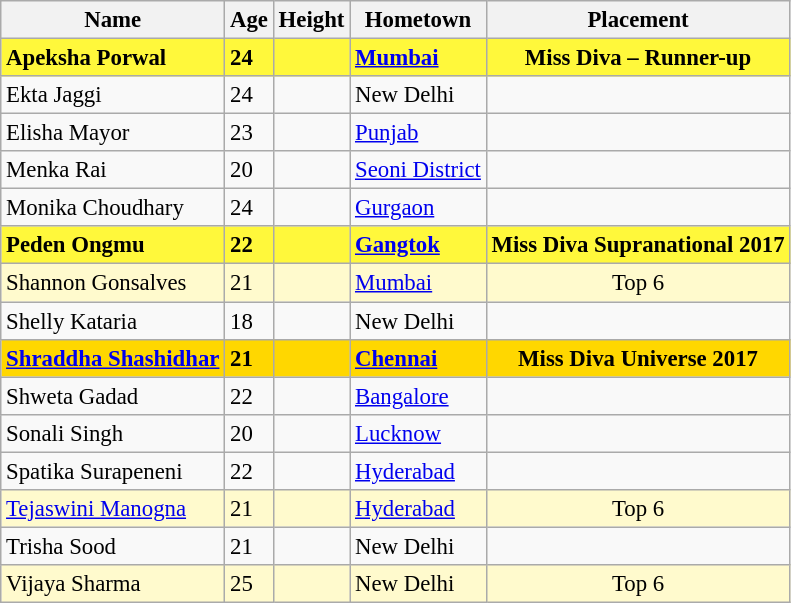<table class="wikitable sortable" style="font-size:95%;">
<tr>
<th>Name</th>
<th>Age</th>
<th>Height</th>
<th>Hometown</th>
<th>Placement</th>
</tr>
<tr style="background-color:#FFF83B ; font-weight: bold">
<td>Apeksha Porwal</td>
<td>24</td>
<td></td>
<td><a href='#'>Mumbai</a></td>
<td align="center">Miss Diva – Runner-up</td>
</tr>
<tr>
<td>Ekta Jaggi</td>
<td>24</td>
<td></td>
<td>New Delhi</td>
<td></td>
</tr>
<tr>
<td>Elisha Mayor</td>
<td>23</td>
<td></td>
<td><a href='#'>Punjab</a></td>
<td></td>
</tr>
<tr>
<td>Menka Rai</td>
<td>20</td>
<td></td>
<td><a href='#'>Seoni District</a></td>
<td></td>
</tr>
<tr>
<td>Monika Choudhary</td>
<td>24</td>
<td></td>
<td><a href='#'>Gurgaon</a></td>
<td></td>
</tr>
<tr style="background-color:#FFF83B ; font-weight: bold">
<td>Peden Ongmu</td>
<td>22</td>
<td></td>
<td><a href='#'>Gangtok</a></td>
<td align="center">Miss Diva Supranational 2017</td>
</tr>
<tr style="background-color:#FFFACD">
<td>Shannon Gonsalves</td>
<td>21</td>
<td></td>
<td><a href='#'>Mumbai</a></td>
<td align="center">Top 6</td>
</tr>
<tr>
<td>Shelly Kataria</td>
<td>18</td>
<td></td>
<td>New Delhi</td>
<td></td>
</tr>
<tr style="background-color:gold ; font-weight: bold">
<td><a href='#'>Shraddha Shashidhar</a></td>
<td>21</td>
<td></td>
<td><a href='#'>Chennai</a></td>
<td align="center">Miss Diva Universe 2017</td>
</tr>
<tr>
<td>Shweta Gadad</td>
<td>22</td>
<td></td>
<td><a href='#'>Bangalore</a></td>
<td></td>
</tr>
<tr>
<td>Sonali Singh</td>
<td>20</td>
<td></td>
<td><a href='#'>Lucknow</a></td>
<td></td>
</tr>
<tr>
<td>Spatika Surapeneni</td>
<td>22</td>
<td></td>
<td><a href='#'>Hyderabad</a></td>
<td></td>
</tr>
<tr style="background-color:#FFFACD">
<td><a href='#'>Tejaswini Manogna</a></td>
<td>21</td>
<td></td>
<td><a href='#'>Hyderabad</a></td>
<td align="center">Top 6</td>
</tr>
<tr>
<td>Trisha Sood</td>
<td>21</td>
<td></td>
<td>New Delhi</td>
<td></td>
</tr>
<tr style="background-color:#FFFACD">
<td>Vijaya Sharma</td>
<td>25</td>
<td></td>
<td>New Delhi</td>
<td align="center">Top 6</td>
</tr>
</table>
